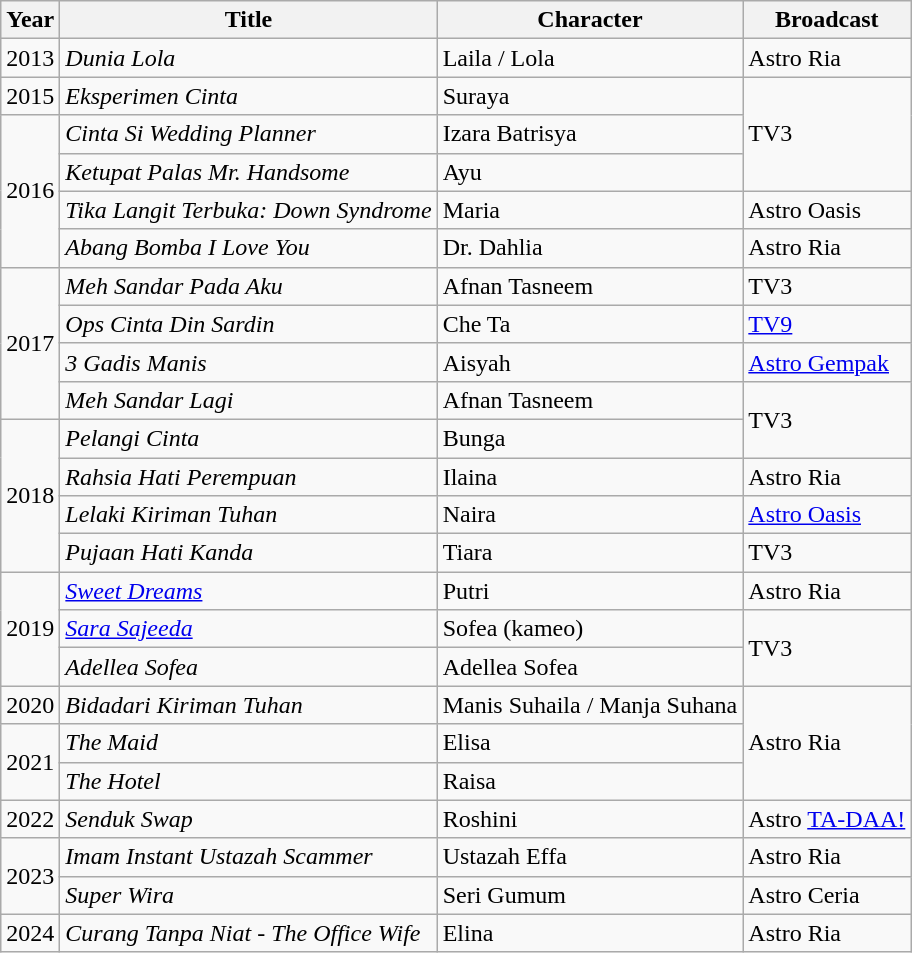<table class="wikitable">
<tr>
<th>Year</th>
<th>Title</th>
<th>Character</th>
<th>Broadcast</th>
</tr>
<tr>
<td>2013</td>
<td><em>Dunia Lola</em></td>
<td>Laila / Lola</td>
<td>Astro Ria</td>
</tr>
<tr>
<td>2015</td>
<td><em>Eksperimen Cinta</em></td>
<td>Suraya</td>
<td rowspan="3">TV3</td>
</tr>
<tr>
<td rowspan="4">2016</td>
<td><em>Cinta Si Wedding Planner</em></td>
<td>Izara Batrisya</td>
</tr>
<tr>
<td><em>Ketupat Palas Mr. Handsome</em></td>
<td>Ayu</td>
</tr>
<tr>
<td><em>Tika Langit Terbuka: Down Syndrome</em></td>
<td>Maria</td>
<td>Astro Oasis</td>
</tr>
<tr>
<td><em>Abang Bomba I Love You</em></td>
<td>Dr. Dahlia</td>
<td>Astro Ria</td>
</tr>
<tr>
<td rowspan="4">2017</td>
<td><em>Meh Sandar Pada Aku</em></td>
<td>Afnan Tasneem</td>
<td>TV3</td>
</tr>
<tr>
<td><em>Ops Cinta Din Sardin</em></td>
<td>Che Ta</td>
<td><a href='#'>TV9</a></td>
</tr>
<tr>
<td><em>3 Gadis Manis</em></td>
<td>Aisyah</td>
<td><a href='#'>Astro Gempak</a></td>
</tr>
<tr>
<td><em>Meh Sandar Lagi</em></td>
<td>Afnan Tasneem</td>
<td rowspan="2">TV3</td>
</tr>
<tr>
<td rowspan="4">2018</td>
<td><em>Pelangi Cinta</em></td>
<td>Bunga</td>
</tr>
<tr>
<td><em>Rahsia Hati Perempuan</em></td>
<td>Ilaina</td>
<td>Astro Ria</td>
</tr>
<tr>
<td><em>Lelaki Kiriman Tuhan</em></td>
<td>Naira</td>
<td><a href='#'>Astro Oasis</a></td>
</tr>
<tr>
<td><em>Pujaan Hati Kanda</em></td>
<td>Tiara</td>
<td>TV3</td>
</tr>
<tr>
<td rowspan="3">2019</td>
<td><em><a href='#'>Sweet Dreams</a></em></td>
<td>Putri</td>
<td>Astro Ria</td>
</tr>
<tr>
<td><em><a href='#'>Sara Sajeeda</a></em></td>
<td>Sofea (kameo)</td>
<td rowspan="2">TV3</td>
</tr>
<tr>
<td><em>Adellea Sofea</em></td>
<td>Adellea Sofea</td>
</tr>
<tr>
<td>2020</td>
<td><em>Bidadari Kiriman Tuhan</em></td>
<td>Manis Suhaila / Manja Suhana</td>
<td rowspan="3">Astro Ria</td>
</tr>
<tr>
<td rowspan="2">2021</td>
<td><em>The Maid</em></td>
<td>Elisa</td>
</tr>
<tr>
<td><em>The Hotel</em></td>
<td>Raisa</td>
</tr>
<tr>
<td>2022</td>
<td><em>Senduk Swap</em></td>
<td>Roshini</td>
<td>Astro <a href='#'>TA-DAA!</a></td>
</tr>
<tr>
<td rowspan="2">2023</td>
<td><em>Imam Instant Ustazah Scammer</em></td>
<td>Ustazah Effa</td>
<td>Astro Ria</td>
</tr>
<tr>
<td><em>Super Wira</em></td>
<td>Seri Gumum</td>
<td>Astro Ceria</td>
</tr>
<tr>
<td>2024</td>
<td><em>Curang Tanpa Niat - The Office Wife</em></td>
<td>Elina</td>
<td>Astro Ria</td>
</tr>
</table>
